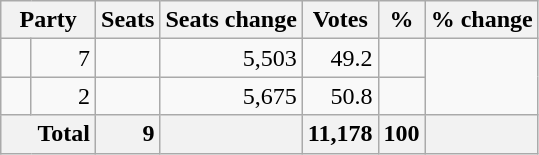<table class="wikitable sortable">
<tr>
<th colspan=2>Party</th>
<th>Seats</th>
<th>Seats change</th>
<th>Votes</th>
<th>%</th>
<th>% change</th>
</tr>
<tr>
<td></td>
<td align=right>7</td>
<td align=right></td>
<td align=right>5,503</td>
<td align=right>49.2</td>
<td align=right></td>
</tr>
<tr>
<td></td>
<td align=right>2</td>
<td align=right></td>
<td align=right>5,675</td>
<td align=right>50.8</td>
<td align=right></td>
</tr>
<tr class="sortbottom" style="font-weight: bold; text-align: right; background: #f2f2f2;">
<th colspan="2" style="padding-left: 1.5em; text-align: left;">Total</th>
<td align=right>9</td>
<td align=right></td>
<td align=right>11,178</td>
<td align=right>100</td>
<td align=right></td>
</tr>
</table>
